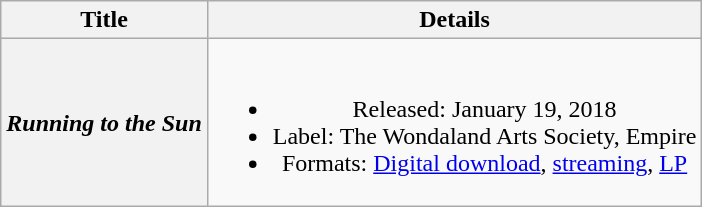<table class="wikitable plainrowheaders" style="text-align:center;">
<tr>
<th>Title</th>
<th>Details</th>
</tr>
<tr>
<th scope="row"><em>Running to the Sun</em></th>
<td><br><ul><li>Released: January 19, 2018</li><li>Label: The Wondaland Arts Society, Empire</li><li>Formats: <a href='#'>Digital download</a>, <a href='#'>streaming</a>, <a href='#'>LP</a></li></ul></td>
</tr>
</table>
